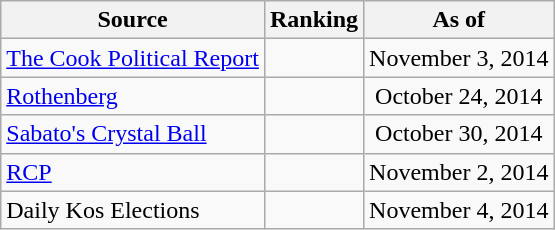<table class="wikitable" style="text-align:center">
<tr>
<th>Source</th>
<th>Ranking</th>
<th>As of</th>
</tr>
<tr>
<td align=left><a href='#'>The Cook Political Report</a></td>
<td></td>
<td>November 3, 2014</td>
</tr>
<tr>
<td align=left><a href='#'>Rothenberg</a></td>
<td></td>
<td>October 24, 2014</td>
</tr>
<tr>
<td align=left><a href='#'>Sabato's Crystal Ball</a></td>
<td></td>
<td>October 30, 2014</td>
</tr>
<tr>
<td align="left"><a href='#'>RCP</a></td>
<td></td>
<td>November 2, 2014</td>
</tr>
<tr>
<td align=left>Daily Kos Elections</td>
<td></td>
<td>November 4, 2014</td>
</tr>
</table>
